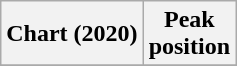<table class="wikitable plainrowheaders" style="text-align:center">
<tr>
<th scope="col">Chart (2020)</th>
<th scope="col">Peak<br>position</th>
</tr>
<tr>
</tr>
</table>
